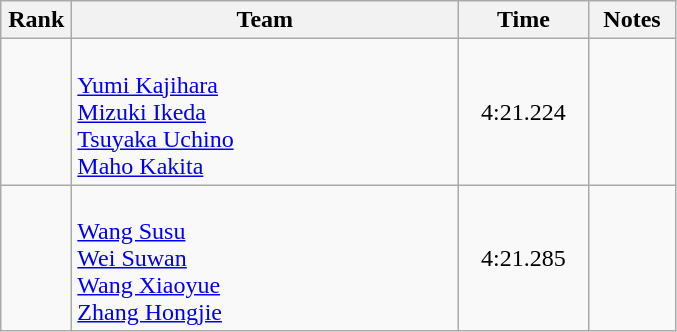<table class=wikitable style="text-align:center">
<tr>
<th width=40>Rank</th>
<th width=250>Team</th>
<th width=80>Time</th>
<th width=50>Notes</th>
</tr>
<tr>
<td></td>
<td align=left><br><a href='#'>Yumi Kajihara</a><br><a href='#'>Mizuki Ikeda</a><br><a href='#'>Tsuyaka Uchino</a><br><a href='#'>Maho Kakita</a></td>
<td>4:21.224</td>
<td></td>
</tr>
<tr>
<td></td>
<td align=left><br><a href='#'>Wang Susu</a><br><a href='#'>Wei Suwan</a><br><a href='#'>Wang Xiaoyue</a><br><a href='#'>Zhang Hongjie</a></td>
<td>4:21.285</td>
<td></td>
</tr>
</table>
